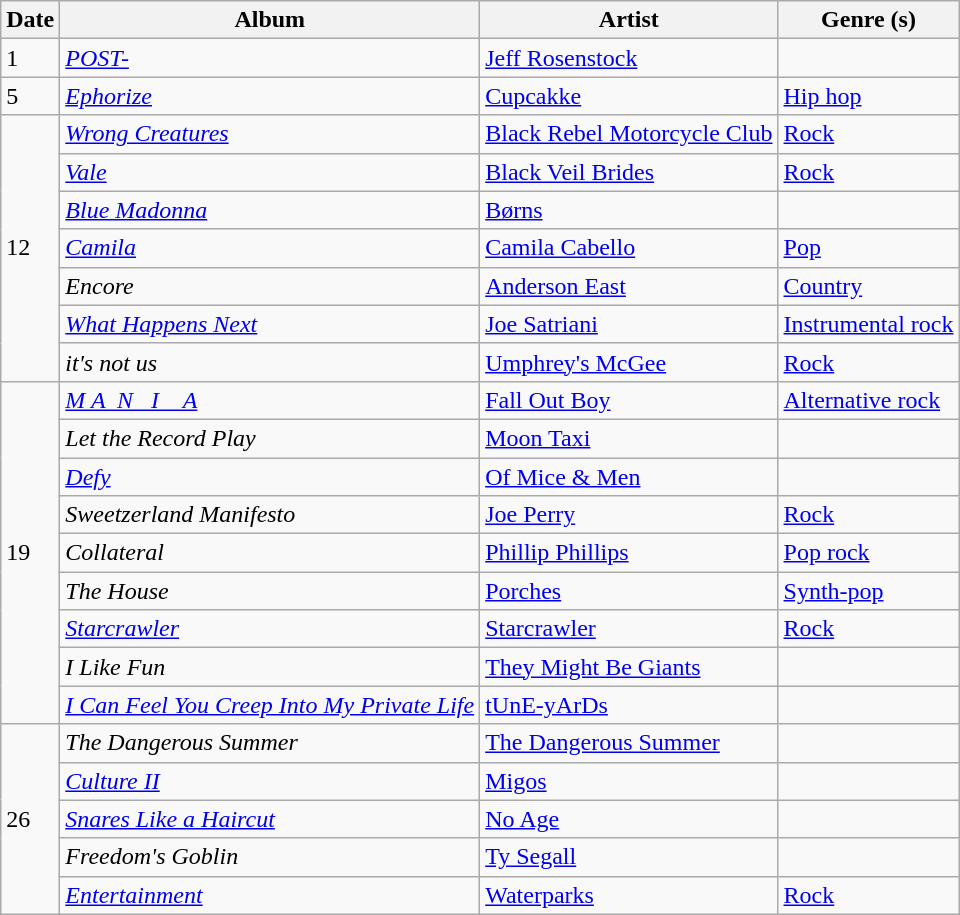<table class="wikitable">
<tr>
<th>Date</th>
<th>Album</th>
<th>Artist</th>
<th>Genre (s)</th>
</tr>
<tr>
<td>1</td>
<td><em><a href='#'>POST-</a></em></td>
<td><a href='#'>Jeff Rosenstock</a></td>
<td></td>
</tr>
<tr>
<td>5</td>
<td><em><a href='#'>Ephorize</a></em></td>
<td><a href='#'>Cupcakke</a></td>
<td><a href='#'>Hip hop</a></td>
</tr>
<tr>
<td rowspan="7">12</td>
<td><em><a href='#'>Wrong Creatures</a></em></td>
<td><a href='#'>Black Rebel Motorcycle Club</a></td>
<td><a href='#'>Rock</a></td>
</tr>
<tr>
<td><em><a href='#'>Vale</a></em></td>
<td><a href='#'>Black Veil Brides</a></td>
<td><a href='#'>Rock</a></td>
</tr>
<tr>
<td><em><a href='#'>Blue Madonna</a></em></td>
<td><a href='#'>Børns</a></td>
<td></td>
</tr>
<tr>
<td><em><a href='#'>Camila</a></em></td>
<td><a href='#'>Camila Cabello</a></td>
<td><a href='#'>Pop</a></td>
</tr>
<tr>
<td><em>Encore</em></td>
<td><a href='#'>Anderson East</a></td>
<td><a href='#'>Country</a></td>
</tr>
<tr>
<td><em><a href='#'>What Happens Next</a></em></td>
<td><a href='#'>Joe Satriani</a></td>
<td><a href='#'>Instrumental rock</a></td>
</tr>
<tr>
<td><em>it's not us</em></td>
<td><a href='#'>Umphrey's McGee</a></td>
<td><a href='#'>Rock</a></td>
</tr>
<tr>
<td rowspan="9">19</td>
<td><em><a href='#'>M A  N   I    A</a></em></td>
<td><a href='#'>Fall Out Boy</a></td>
<td><a href='#'>Alternative rock</a></td>
</tr>
<tr>
<td><em>Let the Record Play</em></td>
<td><a href='#'>Moon Taxi</a></td>
<td></td>
</tr>
<tr>
<td><em><a href='#'>Defy</a></em></td>
<td><a href='#'>Of Mice & Men</a></td>
<td></td>
</tr>
<tr>
<td><em>Sweetzerland Manifesto</em></td>
<td><a href='#'>Joe Perry</a></td>
<td><a href='#'>Rock</a></td>
</tr>
<tr>
<td><em>Collateral</em></td>
<td><a href='#'>Phillip Phillips</a></td>
<td><a href='#'>Pop rock</a></td>
</tr>
<tr>
<td><em>The House</em></td>
<td><a href='#'>Porches</a></td>
<td><a href='#'>Synth-pop</a></td>
</tr>
<tr>
<td><em><a href='#'>Starcrawler</a></em></td>
<td><a href='#'>Starcrawler</a></td>
<td><a href='#'>Rock</a></td>
</tr>
<tr>
<td><em>I Like Fun</em></td>
<td><a href='#'>They Might Be Giants</a></td>
<td></td>
</tr>
<tr>
<td><em><a href='#'>I Can Feel You Creep Into My Private Life</a></em></td>
<td><a href='#'>tUnE-yArDs</a></td>
<td></td>
</tr>
<tr>
<td rowspan="5">26</td>
<td><em>The Dangerous Summer</em></td>
<td><a href='#'>The Dangerous Summer</a></td>
<td></td>
</tr>
<tr>
<td><em><a href='#'>Culture II</a></em></td>
<td><a href='#'>Migos</a></td>
<td></td>
</tr>
<tr>
<td><em><a href='#'>Snares Like a Haircut</a></em></td>
<td><a href='#'>No Age</a></td>
<td></td>
</tr>
<tr>
<td><em>Freedom's Goblin</em></td>
<td><a href='#'>Ty Segall</a></td>
<td></td>
</tr>
<tr>
<td><em><a href='#'>Entertainment</a></em></td>
<td><a href='#'>Waterparks</a></td>
<td><a href='#'>Rock</a></td>
</tr>
</table>
